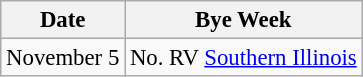<table class="wikitable" style="font-size:95%;">
<tr>
<th>Date</th>
<th colspan="1">Bye Week</th>
</tr>
<tr>
<td>November 5</td>
<td>No. RV <a href='#'>Southern Illinois</a></td>
</tr>
</table>
